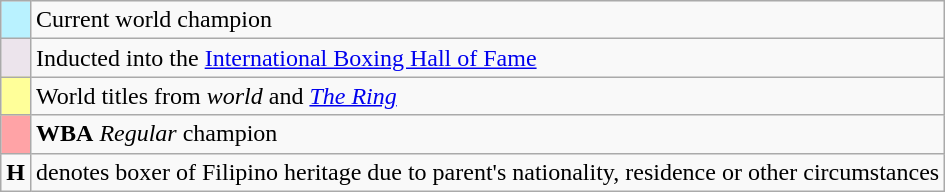<table class="wikitable">
<tr>
<td style="background:#B9F2FF" width=5px></td>
<td>Current world champion</td>
</tr>
<tr>
<td style="background:#ece4ec" width=5px></td>
<td>Inducted into the <a href='#'>International Boxing Hall of Fame</a></td>
</tr>
<tr>
<td style="background:#FFFF99" width=5px></td>
<td>World titles from <em>world</em> and <em><a href='#'>The Ring</a></em></td>
</tr>
<tr>
<td style="background:#ffa3a6; width:5px;"></td>
<td><strong>WBA</strong> <em>Regular</em> champion</td>
</tr>
<tr>
<td><strong>H</strong></td>
<td>denotes boxer of Filipino heritage due to parent's nationality, residence or other circumstances</td>
</tr>
</table>
